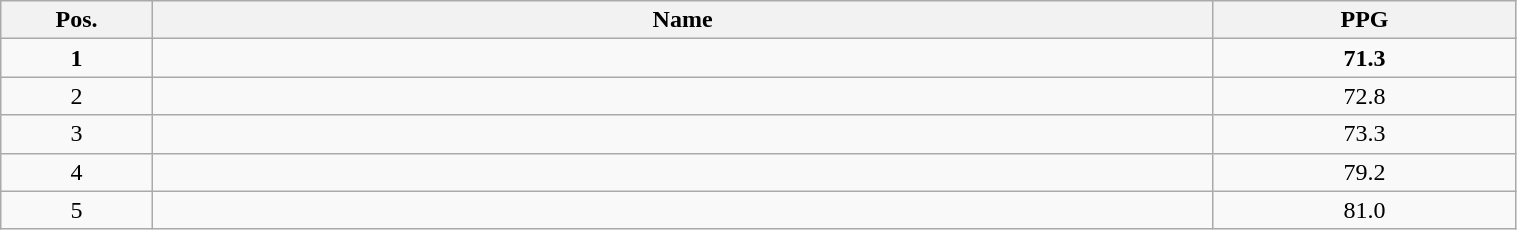<table class=wikitable width="80%">
<tr>
<th width="10%">Pos.</th>
<th width="70%">Name</th>
<th width="20%">PPG</th>
</tr>
<tr>
<td align=center><strong>1</strong></td>
<td><strong></strong></td>
<td align=center><strong>71.3</strong></td>
</tr>
<tr>
<td align=center>2</td>
<td></td>
<td align=center>72.8</td>
</tr>
<tr>
<td align=center>3</td>
<td></td>
<td align=center>73.3</td>
</tr>
<tr>
<td align=center>4</td>
<td></td>
<td align=center>79.2</td>
</tr>
<tr>
<td align=center>5</td>
<td></td>
<td align=center>81.0</td>
</tr>
</table>
